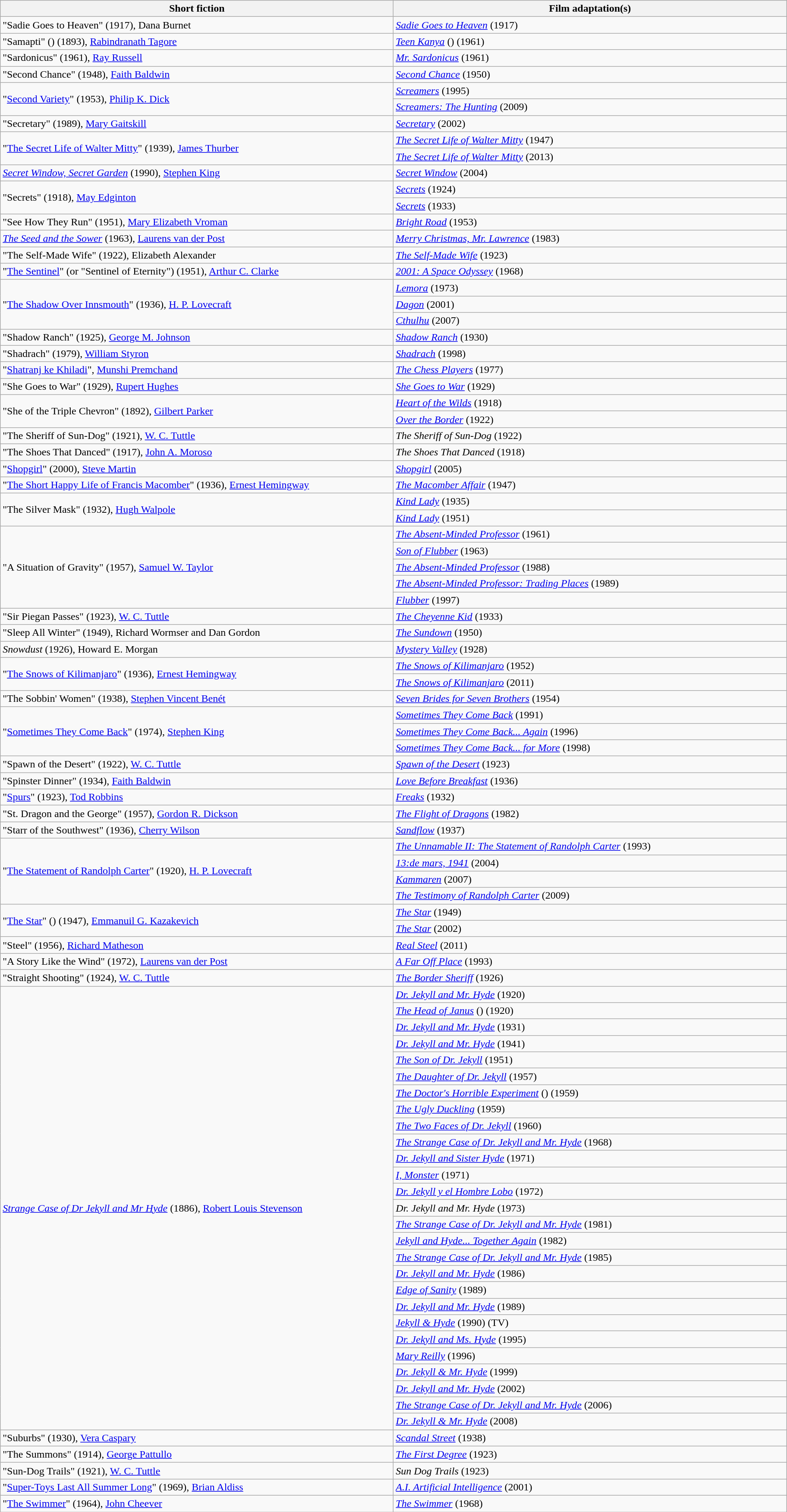<table class="wikitable">
<tr>
<th width="600">Short fiction</th>
<th width="600">Film adaptation(s)</th>
</tr>
<tr>
<td>"Sadie Goes to Heaven" (1917), Dana Burnet</td>
<td><em><a href='#'>Sadie Goes to Heaven</a></em> (1917)</td>
</tr>
<tr>
<td>"Samapti" () (1893), <a href='#'>Rabindranath Tagore</a></td>
<td><em><a href='#'>Teen Kanya</a></em> () (1961)</td>
</tr>
<tr>
<td>"Sardonicus" (1961), <a href='#'>Ray Russell</a></td>
<td><em><a href='#'>Mr. Sardonicus</a></em> (1961)</td>
</tr>
<tr>
<td>"Second Chance" (1948), <a href='#'>Faith Baldwin</a></td>
<td><em><a href='#'>Second Chance</a></em> (1950)</td>
</tr>
<tr>
<td rowspan="2">"<a href='#'>Second Variety</a>" (1953), <a href='#'>Philip K. Dick</a></td>
<td><em><a href='#'>Screamers</a></em> (1995)</td>
</tr>
<tr>
<td><em><a href='#'>Screamers: The Hunting</a></em> (2009)</td>
</tr>
<tr>
<td>"Secretary" (1989), <a href='#'>Mary Gaitskill</a></td>
<td><em><a href='#'>Secretary</a></em> (2002)</td>
</tr>
<tr>
<td rowspan="2">"<a href='#'>The Secret Life of Walter Mitty</a>" (1939), <a href='#'>James Thurber</a></td>
<td><em><a href='#'>The Secret Life of Walter Mitty</a></em> (1947)</td>
</tr>
<tr>
<td><em><a href='#'>The Secret Life of Walter Mitty</a></em> (2013)</td>
</tr>
<tr>
<td><em><a href='#'>Secret Window, Secret Garden</a></em> (1990), <a href='#'>Stephen King</a></td>
<td><em><a href='#'>Secret Window</a></em> (2004)</td>
</tr>
<tr>
<td rowspan="2">"Secrets" (1918), <a href='#'>May Edginton</a></td>
<td><em><a href='#'>Secrets</a></em> (1924)</td>
</tr>
<tr>
<td><em><a href='#'>Secrets</a></em> (1933)</td>
</tr>
<tr>
<td>"See How They Run" (1951), <a href='#'>Mary Elizabeth Vroman</a></td>
<td><em><a href='#'>Bright Road</a></em> (1953)</td>
</tr>
<tr>
<td><em><a href='#'>The Seed and the Sower</a></em> (1963), <a href='#'>Laurens van der Post</a></td>
<td><em><a href='#'>Merry Christmas, Mr. Lawrence</a></em> (1983)</td>
</tr>
<tr>
<td>"The Self-Made Wife" (1922), Elizabeth Alexander</td>
<td><em><a href='#'>The Self-Made Wife</a></em> (1923)</td>
</tr>
<tr>
<td>"<a href='#'>The Sentinel</a>" (or "Sentinel of Eternity") (1951), <a href='#'>Arthur C. Clarke</a></td>
<td><em><a href='#'>2001: A Space Odyssey</a></em> (1968)</td>
</tr>
<tr>
<td rowspan="3">"<a href='#'>The Shadow Over Innsmouth</a>" (1936), <a href='#'>H. P. Lovecraft</a></td>
<td><em><a href='#'>Lemora</a></em> (1973)</td>
</tr>
<tr>
<td><em><a href='#'>Dagon</a></em> (2001)</td>
</tr>
<tr>
<td><em><a href='#'>Cthulhu</a></em> (2007)</td>
</tr>
<tr>
<td>"Shadow Ranch" (1925), <a href='#'>George M. Johnson</a></td>
<td><em><a href='#'>Shadow Ranch</a></em> (1930)</td>
</tr>
<tr>
<td>"Shadrach" (1979), <a href='#'>William Styron</a></td>
<td><em><a href='#'>Shadrach</a></em> (1998)</td>
</tr>
<tr>
<td>"<a href='#'>Shatranj ke Khiladi</a>", <a href='#'>Munshi Premchand</a></td>
<td><em><a href='#'>The Chess Players</a></em> (1977)</td>
</tr>
<tr>
<td>"She Goes to War" (1929), <a href='#'>Rupert Hughes</a></td>
<td><em><a href='#'>She Goes to War</a></em> (1929)</td>
</tr>
<tr>
<td rowspan="2">"She of the Triple Chevron" (1892), <a href='#'>Gilbert Parker</a></td>
<td><em><a href='#'>Heart of the Wilds</a></em> (1918)</td>
</tr>
<tr>
<td><em><a href='#'>Over the Border</a></em> (1922)</td>
</tr>
<tr>
<td>"The Sheriff of Sun-Dog" (1921), <a href='#'>W. C. Tuttle</a></td>
<td><em>The Sheriff of Sun-Dog</em> (1922)</td>
</tr>
<tr>
<td>"The Shoes That Danced" (1917), <a href='#'>John A. Moroso</a></td>
<td><em>The Shoes That Danced</em> (1918)</td>
</tr>
<tr>
<td>"<a href='#'>Shopgirl</a>" (2000), <a href='#'>Steve Martin</a></td>
<td><em><a href='#'>Shopgirl</a></em> (2005)</td>
</tr>
<tr>
<td>"<a href='#'>The Short Happy Life of Francis Macomber</a>" (1936), <a href='#'>Ernest Hemingway</a></td>
<td><em><a href='#'>The Macomber Affair</a></em> (1947)</td>
</tr>
<tr>
<td rowspan="2">"The Silver Mask" (1932), <a href='#'>Hugh Walpole</a></td>
<td><em><a href='#'>Kind Lady</a></em> (1935)</td>
</tr>
<tr>
<td><em><a href='#'>Kind Lady</a></em> (1951)</td>
</tr>
<tr>
<td rowspan="5">"A Situation of Gravity" (1957), <a href='#'>Samuel W. Taylor</a></td>
<td><em><a href='#'>The Absent-Minded Professor</a></em> (1961)</td>
</tr>
<tr>
<td><em><a href='#'>Son of Flubber</a></em> (1963)</td>
</tr>
<tr>
<td><em><a href='#'>The Absent-Minded Professor</a></em> (1988)</td>
</tr>
<tr>
<td><em><a href='#'>The Absent-Minded Professor: Trading Places</a></em> (1989)</td>
</tr>
<tr>
<td><em><a href='#'>Flubber</a></em> (1997)</td>
</tr>
<tr>
<td>"Sir Piegan Passes" (1923), <a href='#'>W. C. Tuttle</a></td>
<td><em><a href='#'>The Cheyenne Kid</a></em> (1933)</td>
</tr>
<tr>
<td>"Sleep All Winter" (1949), Richard Wormser and Dan Gordon</td>
<td><em><a href='#'>The Sundown</a></em> (1950)</td>
</tr>
<tr>
<td><em>Snowdust</em> (1926), Howard E. Morgan</td>
<td><em><a href='#'>Mystery Valley</a></em> (1928)</td>
</tr>
<tr>
<td rowspan="2">"<a href='#'>The Snows of Kilimanjaro</a>" (1936), <a href='#'>Ernest Hemingway</a></td>
<td><em><a href='#'>The Snows of Kilimanjaro</a></em> (1952)</td>
</tr>
<tr>
<td><em><a href='#'>The Snows of Kilimanjaro</a></em> (2011)</td>
</tr>
<tr>
<td>"The Sobbin' Women" (1938), <a href='#'>Stephen Vincent Benét</a></td>
<td><em><a href='#'>Seven Brides for Seven Brothers</a></em> (1954)</td>
</tr>
<tr>
<td rowspan="3">"<a href='#'>Sometimes They Come Back</a>" (1974), <a href='#'>Stephen King</a></td>
<td><em><a href='#'>Sometimes They Come Back</a></em> (1991)</td>
</tr>
<tr>
<td><em><a href='#'>Sometimes They Come Back... Again</a></em> (1996)</td>
</tr>
<tr>
<td><em><a href='#'>Sometimes They Come Back... for More</a></em> (1998)</td>
</tr>
<tr>
<td>"Spawn of the Desert" (1922), <a href='#'>W. C. Tuttle</a></td>
<td><em><a href='#'>Spawn of the Desert</a></em> (1923)</td>
</tr>
<tr>
<td>"Spinster Dinner" (1934), <a href='#'>Faith Baldwin</a></td>
<td><em><a href='#'>Love Before Breakfast</a></em> (1936)</td>
</tr>
<tr>
<td>"<a href='#'>Spurs</a>" (1923), <a href='#'>Tod Robbins</a></td>
<td><em><a href='#'>Freaks</a></em> (1932)</td>
</tr>
<tr>
<td>"St. Dragon and the George" (1957), <a href='#'>Gordon R. Dickson</a></td>
<td><em><a href='#'>The Flight of Dragons</a></em> (1982)</td>
</tr>
<tr>
<td>"Starr of the Southwest" (1936), <a href='#'>Cherry Wilson</a></td>
<td><em><a href='#'>Sandflow</a></em> (1937)</td>
</tr>
<tr>
<td rowspan="4">"<a href='#'>The Statement of Randolph Carter</a>" (1920), <a href='#'>H. P. Lovecraft</a></td>
<td><em><a href='#'>The Unnamable II: The Statement of Randolph Carter</a></em> (1993)</td>
</tr>
<tr>
<td><em><a href='#'>13:de mars, 1941</a></em> (2004)</td>
</tr>
<tr>
<td><em><a href='#'>Kammaren</a></em> (2007)</td>
</tr>
<tr>
<td><em><a href='#'>The Testimony of Randolph Carter</a></em> (2009)</td>
</tr>
<tr>
<td rowspan="2">"<a href='#'>The Star</a>" () (1947), <a href='#'>Emmanuil G. Kazakevich</a></td>
<td><em><a href='#'>The Star</a></em> (1949)</td>
</tr>
<tr>
<td><em><a href='#'>The Star</a></em> (2002)</td>
</tr>
<tr>
<td>"Steel" (1956), <a href='#'>Richard Matheson</a></td>
<td><em><a href='#'>Real Steel</a></em> (2011)</td>
</tr>
<tr>
<td>"A Story Like the Wind" (1972), <a href='#'>Laurens van der Post</a></td>
<td><em><a href='#'>A Far Off Place</a></em> (1993)</td>
</tr>
<tr>
<td>"Straight Shooting" (1924), <a href='#'>W. C. Tuttle</a></td>
<td><em><a href='#'>The Border Sheriff</a></em> (1926)</td>
</tr>
<tr>
<td rowspan="27"><em><a href='#'>Strange Case of Dr Jekyll and Mr Hyde</a></em> (1886), <a href='#'>Robert Louis Stevenson</a></td>
<td><em><a href='#'>Dr. Jekyll and Mr. Hyde</a></em> (1920)</td>
</tr>
<tr>
<td><em><a href='#'>The Head of Janus</a></em> () (1920)</td>
</tr>
<tr>
<td><em><a href='#'>Dr. Jekyll and Mr. Hyde</a></em> (1931)</td>
</tr>
<tr>
<td><em><a href='#'>Dr. Jekyll and Mr. Hyde</a></em> (1941)</td>
</tr>
<tr>
<td><em><a href='#'>The Son of Dr. Jekyll</a></em> (1951)</td>
</tr>
<tr>
<td><em><a href='#'>The Daughter of Dr. Jekyll</a></em> (1957)</td>
</tr>
<tr>
<td><em><a href='#'>The Doctor's Horrible Experiment</a></em> () (1959)</td>
</tr>
<tr>
<td><em><a href='#'>The Ugly Duckling</a></em> (1959)</td>
</tr>
<tr>
<td><em><a href='#'>The Two Faces of Dr. Jekyll</a></em> (1960)</td>
</tr>
<tr>
<td><em><a href='#'>The Strange Case of Dr. Jekyll and Mr. Hyde</a></em> (1968)</td>
</tr>
<tr>
<td><em><a href='#'>Dr. Jekyll and Sister Hyde</a></em> (1971)</td>
</tr>
<tr>
<td><em><a href='#'>I, Monster</a></em> (1971)</td>
</tr>
<tr>
<td><em><a href='#'>Dr. Jekyll y el Hombre Lobo</a></em> (1972)</td>
</tr>
<tr>
<td><em>Dr. Jekyll and Mr. Hyde</em> (1973)</td>
</tr>
<tr>
<td><em><a href='#'>The Strange Case of Dr. Jekyll and Mr. Hyde</a></em> (1981)</td>
</tr>
<tr>
<td><em><a href='#'>Jekyll and Hyde... Together Again</a></em> (1982)</td>
</tr>
<tr>
<td><em><a href='#'>The Strange Case of Dr. Jekyll and Mr. Hyde</a></em> (1985)</td>
</tr>
<tr>
<td><em><a href='#'>Dr. Jekyll and Mr. Hyde</a></em> (1986)</td>
</tr>
<tr>
<td><em><a href='#'>Edge of Sanity</a></em> (1989)</td>
</tr>
<tr>
<td><em><a href='#'>Dr. Jekyll and Mr. Hyde</a></em> (1989)</td>
</tr>
<tr>
<td><em><a href='#'>Jekyll & Hyde</a></em> (1990) (TV)</td>
</tr>
<tr>
<td><em><a href='#'>Dr. Jekyll and Ms. Hyde</a></em> (1995)</td>
</tr>
<tr>
<td><em><a href='#'>Mary Reilly</a></em> (1996)</td>
</tr>
<tr>
<td><em><a href='#'>Dr. Jekyll & Mr. Hyde</a></em> (1999)</td>
</tr>
<tr>
<td><em><a href='#'>Dr. Jekyll and Mr. Hyde</a></em> (2002)</td>
</tr>
<tr>
<td><em><a href='#'>The Strange Case of Dr. Jekyll and Mr. Hyde</a></em> (2006)</td>
</tr>
<tr>
<td><em><a href='#'>Dr. Jekyll & Mr. Hyde</a></em> (2008)</td>
</tr>
<tr>
<td>"Suburbs" (1930), <a href='#'>Vera Caspary</a></td>
<td><em><a href='#'>Scandal Street</a></em> (1938)</td>
</tr>
<tr>
<td>"The Summons" (1914), <a href='#'>George Pattullo</a></td>
<td><em><a href='#'>The First Degree</a></em> (1923)</td>
</tr>
<tr>
<td>"Sun-Dog Trails" (1921), <a href='#'>W. C. Tuttle</a></td>
<td><em>Sun Dog Trails</em> (1923)</td>
</tr>
<tr>
<td>"<a href='#'>Super-Toys Last All Summer Long</a>" (1969), <a href='#'>Brian Aldiss</a></td>
<td><em><a href='#'>A.I. Artificial Intelligence</a></em> (2001)</td>
</tr>
<tr>
<td>"<a href='#'>The Swimmer</a>" (1964), <a href='#'>John Cheever</a></td>
<td><em><a href='#'>The Swimmer</a></em> (1968)</td>
</tr>
</table>
